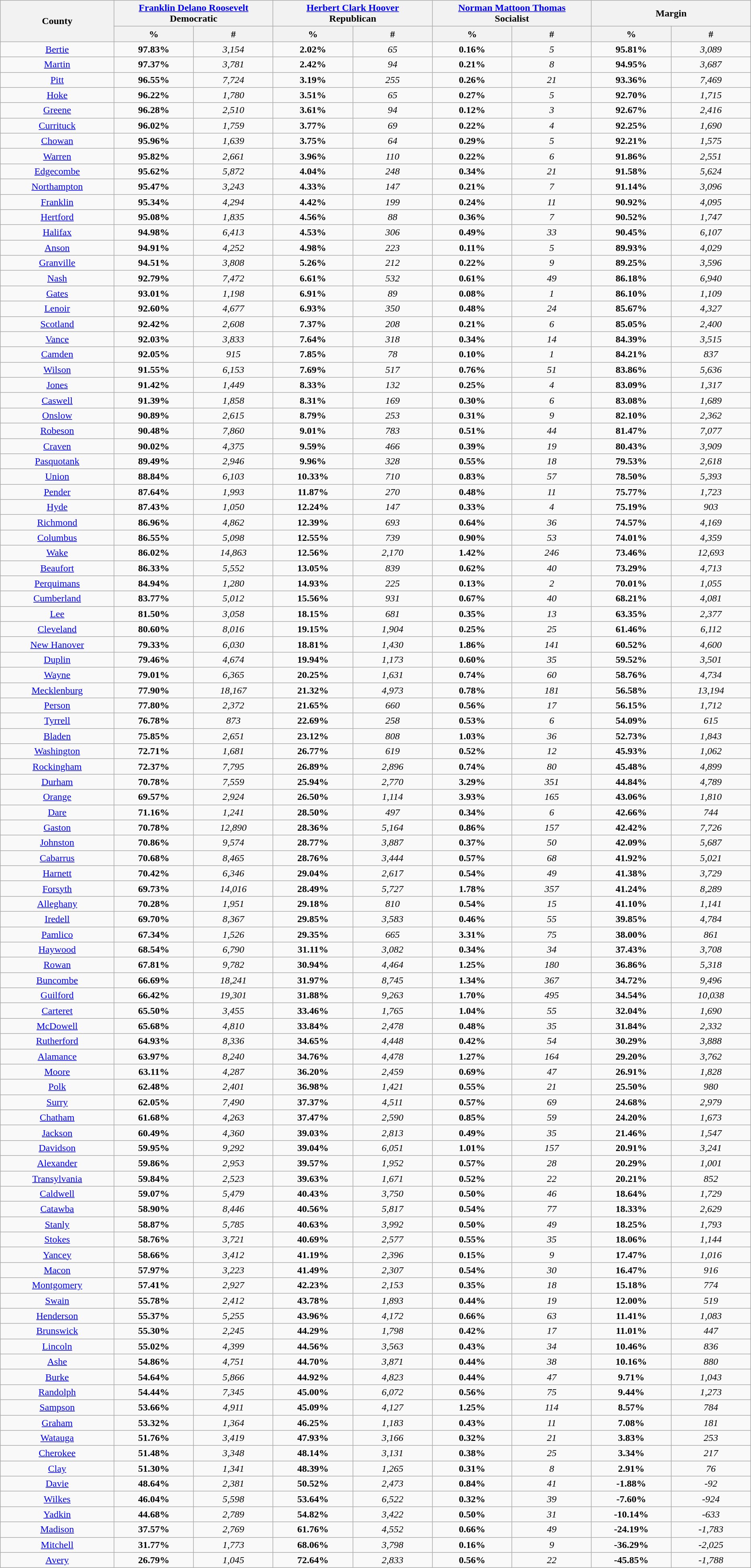<table class="wikitable sortable mw-collapsible mw-collapsed nowrap">
<tr>
<th style="width:10%;" rowspan="2">County</th>
<th colspan="2"><a href='#'>Franklin Delano Roosevelt</a><br>Democratic</th>
<th colspan="2"><a href='#'>Herbert Clark Hoover</a><br>Republican</th>
<th colspan="2"><a href='#'>Norman Mattoon Thomas</a><br>Socialist</th>
<th colspan="2">Margin</th>
</tr>
<tr>
<th style="width:7%;" data-sort-type="number">%</th>
<th style="width:7%;" data-sort-type="number">#</th>
<th style="width:7%;" data-sort-type="number">%</th>
<th style="width:7%;" data-sort-type="number">#</th>
<th style="width:7%;" data-sort-type="number">%</th>
<th style="width:7%;" data-sort-type="number">#</th>
<th style="width:7%;" data-sort-type="number">%</th>
<th style="width:7%;" data-sort-type="number">#</th>
</tr>
<tr>
<td align="center" ><a href='#'>Bertie</a></td>
<td align="center" ><strong>97.83%</strong></td>
<td align="center" ><em>3,154</em></td>
<td align="center" ><strong>2.02%</strong></td>
<td align="center" ><em>65</em></td>
<td align="center" ><strong>0.16%</strong></td>
<td align="center" ><em>5</em></td>
<td align="center" ><strong>95.81%</strong></td>
<td align="center" ><em>3,089</em></td>
</tr>
<tr>
<td align="center" ><a href='#'>Martin</a></td>
<td align="center" ><strong>97.37%</strong></td>
<td align="center" ><em>3,781</em></td>
<td align="center" ><strong>2.42%</strong></td>
<td align="center" ><em>94</em></td>
<td align="center" ><strong>0.21%</strong></td>
<td align="center" ><em>8</em></td>
<td align="center" ><strong>94.95%</strong></td>
<td align="center" ><em>3,687</em></td>
</tr>
<tr>
<td align="center" ><a href='#'>Pitt</a></td>
<td align="center" ><strong>96.55%</strong></td>
<td align="center" ><em>7,724</em></td>
<td align="center" ><strong>3.19%</strong></td>
<td align="center" ><em>255</em></td>
<td align="center" ><strong>0.26%</strong></td>
<td align="center" ><em>21</em></td>
<td align="center" ><strong>93.36%</strong></td>
<td align="center" ><em>7,469</em></td>
</tr>
<tr>
<td align="center" ><a href='#'>Hoke</a></td>
<td align="center" ><strong>96.22%</strong></td>
<td align="center" ><em>1,780</em></td>
<td align="center" ><strong>3.51%</strong></td>
<td align="center" ><em>65</em></td>
<td align="center" ><strong>0.27%</strong></td>
<td align="center" ><em>5</em></td>
<td align="center" ><strong>92.70%</strong></td>
<td align="center" ><em>1,715</em></td>
</tr>
<tr>
<td align="center" ><a href='#'>Greene</a></td>
<td align="center" ><strong>96.28%</strong></td>
<td align="center" ><em>2,510</em></td>
<td align="center" ><strong>3.61%</strong></td>
<td align="center" ><em>94</em></td>
<td align="center" ><strong>0.12%</strong></td>
<td align="center" ><em>3</em></td>
<td align="center" ><strong>92.67%</strong></td>
<td align="center" ><em>2,416</em></td>
</tr>
<tr>
<td align="center" ><a href='#'>Currituck</a></td>
<td align="center" ><strong>96.02%</strong></td>
<td align="center" ><em>1,759</em></td>
<td align="center" ><strong>3.77%</strong></td>
<td align="center" ><em>69</em></td>
<td align="center" ><strong>0.22%</strong></td>
<td align="center" ><em>4</em></td>
<td align="center" ><strong>92.25%</strong></td>
<td align="center" ><em>1,690</em></td>
</tr>
<tr>
<td align="center" ><a href='#'>Chowan</a></td>
<td align="center" ><strong>95.96%</strong></td>
<td align="center" ><em>1,639</em></td>
<td align="center" ><strong>3.75%</strong></td>
<td align="center" ><em>64</em></td>
<td align="center" ><strong>0.29%</strong></td>
<td align="center" ><em>5</em></td>
<td align="center" ><strong>92.21%</strong></td>
<td align="center" ><em>1,575</em></td>
</tr>
<tr>
<td align="center" ><a href='#'>Warren</a></td>
<td align="center" ><strong>95.82%</strong></td>
<td align="center" ><em>2,661</em></td>
<td align="center" ><strong>3.96%</strong></td>
<td align="center" ><em>110</em></td>
<td align="center" ><strong>0.22%</strong></td>
<td align="center" ><em>6</em></td>
<td align="center" ><strong>91.86%</strong></td>
<td align="center" ><em>2,551</em></td>
</tr>
<tr>
<td align="center" ><a href='#'>Edgecombe</a></td>
<td align="center" ><strong>95.62%</strong></td>
<td align="center" ><em>5,872</em></td>
<td align="center" ><strong>4.04%</strong></td>
<td align="center" ><em>248</em></td>
<td align="center" ><strong>0.34%</strong></td>
<td align="center" ><em>21</em></td>
<td align="center" ><strong>91.58%</strong></td>
<td align="center" ><em>5,624</em></td>
</tr>
<tr>
<td align="center" ><a href='#'>Northampton</a></td>
<td align="center" ><strong>95.47%</strong></td>
<td align="center" ><em>3,243</em></td>
<td align="center" ><strong>4.33%</strong></td>
<td align="center" ><em>147</em></td>
<td align="center" ><strong>0.21%</strong></td>
<td align="center" ><em>7</em></td>
<td align="center" ><strong>91.14%</strong></td>
<td align="center" ><em>3,096</em></td>
</tr>
<tr>
<td align="center" ><a href='#'>Franklin</a></td>
<td align="center" ><strong>95.34%</strong></td>
<td align="center" ><em>4,294</em></td>
<td align="center" ><strong>4.42%</strong></td>
<td align="center" ><em>199</em></td>
<td align="center" ><strong>0.24%</strong></td>
<td align="center" ><em>11</em></td>
<td align="center" ><strong>90.92%</strong></td>
<td align="center" ><em>4,095</em></td>
</tr>
<tr>
<td align="center" ><a href='#'>Hertford</a></td>
<td align="center" ><strong>95.08%</strong></td>
<td align="center" ><em>1,835</em></td>
<td align="center" ><strong>4.56%</strong></td>
<td align="center" ><em>88</em></td>
<td align="center" ><strong>0.36%</strong></td>
<td align="center" ><em>7</em></td>
<td align="center" ><strong>90.52%</strong></td>
<td align="center" ><em>1,747</em></td>
</tr>
<tr>
<td align="center" ><a href='#'>Halifax</a></td>
<td align="center" ><strong>94.98%</strong></td>
<td align="center" ><em>6,413</em></td>
<td align="center" ><strong>4.53%</strong></td>
<td align="center" ><em>306</em></td>
<td align="center" ><strong>0.49%</strong></td>
<td align="center" ><em>33</em></td>
<td align="center" ><strong>90.45%</strong></td>
<td align="center" ><em>6,107</em></td>
</tr>
<tr>
<td align="center" ><a href='#'>Anson</a></td>
<td align="center" ><strong>94.91%</strong></td>
<td align="center" ><em>4,252</em></td>
<td align="center" ><strong>4.98%</strong></td>
<td align="center" ><em>223</em></td>
<td align="center" ><strong>0.11%</strong></td>
<td align="center" ><em>5</em></td>
<td align="center" ><strong>89.93%</strong></td>
<td align="center" ><em>4,029</em></td>
</tr>
<tr>
<td align="center" ><a href='#'>Granville</a></td>
<td align="center" ><strong>94.51%</strong></td>
<td align="center" ><em>3,808</em></td>
<td align="center" ><strong>5.26%</strong></td>
<td align="center" ><em>212</em></td>
<td align="center" ><strong>0.22%</strong></td>
<td align="center" ><em>9</em></td>
<td align="center" ><strong>89.25%</strong></td>
<td align="center" ><em>3,596</em></td>
</tr>
<tr>
<td align="center" ><a href='#'>Nash</a></td>
<td align="center" ><strong>92.79%</strong></td>
<td align="center" ><em>7,472</em></td>
<td align="center" ><strong>6.61%</strong></td>
<td align="center" ><em>532</em></td>
<td align="center" ><strong>0.61%</strong></td>
<td align="center" ><em>49</em></td>
<td align="center" ><strong>86.18%</strong></td>
<td align="center" ><em>6,940</em></td>
</tr>
<tr>
<td align="center" ><a href='#'>Gates</a></td>
<td align="center" ><strong>93.01%</strong></td>
<td align="center" ><em>1,198</em></td>
<td align="center" ><strong>6.91%</strong></td>
<td align="center" ><em>89</em></td>
<td align="center" ><strong>0.08%</strong></td>
<td align="center" ><em>1</em></td>
<td align="center" ><strong>86.10%</strong></td>
<td align="center" ><em>1,109</em></td>
</tr>
<tr>
<td align="center" ><a href='#'>Lenoir</a></td>
<td align="center" ><strong>92.60%</strong></td>
<td align="center" ><em>4,677</em></td>
<td align="center" ><strong>6.93%</strong></td>
<td align="center" ><em>350</em></td>
<td align="center" ><strong>0.48%</strong></td>
<td align="center" ><em>24</em></td>
<td align="center" ><strong>85.67%</strong></td>
<td align="center" ><em>4,327</em></td>
</tr>
<tr>
<td align="center" ><a href='#'>Scotland</a></td>
<td align="center" ><strong>92.42%</strong></td>
<td align="center" ><em>2,608</em></td>
<td align="center" ><strong>7.37%</strong></td>
<td align="center" ><em>208</em></td>
<td align="center" ><strong>0.21%</strong></td>
<td align="center" ><em>6</em></td>
<td align="center" ><strong>85.05%</strong></td>
<td align="center" ><em>2,400</em></td>
</tr>
<tr>
<td align="center" ><a href='#'>Vance</a></td>
<td align="center" ><strong>92.03%</strong></td>
<td align="center" ><em>3,833</em></td>
<td align="center" ><strong>7.64%</strong></td>
<td align="center" ><em>318</em></td>
<td align="center" ><strong>0.34%</strong></td>
<td align="center" ><em>14</em></td>
<td align="center" ><strong>84.39%</strong></td>
<td align="center" ><em>3,515</em></td>
</tr>
<tr>
<td align="center" ><a href='#'>Camden</a></td>
<td align="center" ><strong>92.05%</strong></td>
<td align="center" ><em>915</em></td>
<td align="center" ><strong>7.85%</strong></td>
<td align="center" ><em>78</em></td>
<td align="center" ><strong>0.10%</strong></td>
<td align="center" ><em>1</em></td>
<td align="center" ><strong>84.21%</strong></td>
<td align="center" ><em>837</em></td>
</tr>
<tr>
<td align="center" ><a href='#'>Wilson</a></td>
<td align="center" ><strong>91.55%</strong></td>
<td align="center" ><em>6,153</em></td>
<td align="center" ><strong>7.69%</strong></td>
<td align="center" ><em>517</em></td>
<td align="center" ><strong>0.76%</strong></td>
<td align="center" ><em>51</em></td>
<td align="center" ><strong>83.86%</strong></td>
<td align="center" ><em>5,636</em></td>
</tr>
<tr>
<td align="center" ><a href='#'>Jones</a></td>
<td align="center" ><strong>91.42%</strong></td>
<td align="center" ><em>1,449</em></td>
<td align="center" ><strong>8.33%</strong></td>
<td align="center" ><em>132</em></td>
<td align="center" ><strong>0.25%</strong></td>
<td align="center" ><em>4</em></td>
<td align="center" ><strong>83.09%</strong></td>
<td align="center" ><em>1,317</em></td>
</tr>
<tr>
<td align="center" ><a href='#'>Caswell</a></td>
<td align="center" ><strong>91.39%</strong></td>
<td align="center" ><em>1,858</em></td>
<td align="center" ><strong>8.31%</strong></td>
<td align="center" ><em>169</em></td>
<td align="center" ><strong>0.30%</strong></td>
<td align="center" ><em>6</em></td>
<td align="center" ><strong>83.08%</strong></td>
<td align="center" ><em>1,689</em></td>
</tr>
<tr>
<td align="center" ><a href='#'>Onslow</a></td>
<td align="center" ><strong>90.89%</strong></td>
<td align="center" ><em>2,615</em></td>
<td align="center" ><strong>8.79%</strong></td>
<td align="center" ><em>253</em></td>
<td align="center" ><strong>0.31%</strong></td>
<td align="center" ><em>9</em></td>
<td align="center" ><strong>82.10%</strong></td>
<td align="center" ><em>2,362</em></td>
</tr>
<tr>
<td align="center" ><a href='#'>Robeson</a></td>
<td align="center" ><strong>90.48%</strong></td>
<td align="center" ><em>7,860</em></td>
<td align="center" ><strong>9.01%</strong></td>
<td align="center" ><em>783</em></td>
<td align="center" ><strong>0.51%</strong></td>
<td align="center" ><em>44</em></td>
<td align="center" ><strong>81.47%</strong></td>
<td align="center" ><em>7,077</em></td>
</tr>
<tr>
<td align="center" ><a href='#'>Craven</a></td>
<td align="center" ><strong>90.02%</strong></td>
<td align="center" ><em>4,375</em></td>
<td align="center" ><strong>9.59%</strong></td>
<td align="center" ><em>466</em></td>
<td align="center" ><strong>0.39%</strong></td>
<td align="center" ><em>19</em></td>
<td align="center" ><strong>80.43%</strong></td>
<td align="center" ><em>3,909</em></td>
</tr>
<tr>
<td align="center" ><a href='#'>Pasquotank</a></td>
<td align="center" ><strong>89.49%</strong></td>
<td align="center" ><em>2,946</em></td>
<td align="center" ><strong>9.96%</strong></td>
<td align="center" ><em>328</em></td>
<td align="center" ><strong>0.55%</strong></td>
<td align="center" ><em>18</em></td>
<td align="center" ><strong>79.53%</strong></td>
<td align="center" ><em>2,618</em></td>
</tr>
<tr>
<td align="center" ><a href='#'>Union</a></td>
<td align="center" ><strong>88.84%</strong></td>
<td align="center" ><em>6,103</em></td>
<td align="center" ><strong>10.33%</strong></td>
<td align="center" ><em>710</em></td>
<td align="center" ><strong>0.83%</strong></td>
<td align="center" ><em>57</em></td>
<td align="center" ><strong>78.50%</strong></td>
<td align="center" ><em>5,393</em></td>
</tr>
<tr>
<td align="center" ><a href='#'>Pender</a></td>
<td align="center" ><strong>87.64%</strong></td>
<td align="center" ><em>1,993</em></td>
<td align="center" ><strong>11.87%</strong></td>
<td align="center" ><em>270</em></td>
<td align="center" ><strong>0.48%</strong></td>
<td align="center" ><em>11</em></td>
<td align="center" ><strong>75.77%</strong></td>
<td align="center" ><em>1,723</em></td>
</tr>
<tr>
<td align="center" ><a href='#'>Hyde</a></td>
<td align="center" ><strong>87.43%</strong></td>
<td align="center" ><em>1,050</em></td>
<td align="center" ><strong>12.24%</strong></td>
<td align="center" ><em>147</em></td>
<td align="center" ><strong>0.33%</strong></td>
<td align="center" ><em>4</em></td>
<td align="center" ><strong>75.19%</strong></td>
<td align="center" ><em>903</em></td>
</tr>
<tr>
<td align="center" ><a href='#'>Richmond</a></td>
<td align="center" ><strong>86.96%</strong></td>
<td align="center" ><em>4,862</em></td>
<td align="center" ><strong>12.39%</strong></td>
<td align="center" ><em>693</em></td>
<td align="center" ><strong>0.64%</strong></td>
<td align="center" ><em>36</em></td>
<td align="center" ><strong>74.57%</strong></td>
<td align="center" ><em>4,169</em></td>
</tr>
<tr>
<td align="center" ><a href='#'>Columbus</a></td>
<td align="center" ><strong>86.55%</strong></td>
<td align="center" ><em>5,098</em></td>
<td align="center" ><strong>12.55%</strong></td>
<td align="center" ><em>739</em></td>
<td align="center" ><strong>0.90%</strong></td>
<td align="center" ><em>53</em></td>
<td align="center" ><strong>74.01%</strong></td>
<td align="center" ><em>4,359</em></td>
</tr>
<tr>
<td align="center" ><a href='#'>Wake</a></td>
<td align="center" ><strong>86.02%</strong></td>
<td align="center" ><em>14,863</em></td>
<td align="center" ><strong>12.56%</strong></td>
<td align="center" ><em>2,170</em></td>
<td align="center" ><strong>1.42%</strong></td>
<td align="center" ><em>246</em></td>
<td align="center" ><strong>73.46%</strong></td>
<td align="center" ><em>12,693</em></td>
</tr>
<tr>
<td align="center" ><a href='#'>Beaufort</a></td>
<td align="center" ><strong>86.33%</strong></td>
<td align="center" ><em>5,552</em></td>
<td align="center" ><strong>13.05%</strong></td>
<td align="center" ><em>839</em></td>
<td align="center" ><strong>0.62%</strong></td>
<td align="center" ><em>40</em></td>
<td align="center" ><strong>73.29%</strong></td>
<td align="center" ><em>4,713</em></td>
</tr>
<tr>
<td align="center" ><a href='#'>Perquimans</a></td>
<td align="center" ><strong>84.94%</strong></td>
<td align="center" ><em>1,280</em></td>
<td align="center" ><strong>14.93%</strong></td>
<td align="center" ><em>225</em></td>
<td align="center" ><strong>0.13%</strong></td>
<td align="center" ><em>2</em></td>
<td align="center" ><strong>70.01%</strong></td>
<td align="center" ><em>1,055</em></td>
</tr>
<tr>
<td align="center" ><a href='#'>Cumberland</a></td>
<td align="center" ><strong>83.77%</strong></td>
<td align="center" ><em>5,012</em></td>
<td align="center" ><strong>15.56%</strong></td>
<td align="center" ><em>931</em></td>
<td align="center" ><strong>0.67%</strong></td>
<td align="center" ><em>40</em></td>
<td align="center" ><strong>68.21%</strong></td>
<td align="center" ><em>4,081</em></td>
</tr>
<tr>
<td align="center" ><a href='#'>Lee</a></td>
<td align="center" ><strong>81.50%</strong></td>
<td align="center" ><em>3,058</em></td>
<td align="center" ><strong>18.15%</strong></td>
<td align="center" ><em>681</em></td>
<td align="center" ><strong>0.35%</strong></td>
<td align="center" ><em>13</em></td>
<td align="center" ><strong>63.35%</strong></td>
<td align="center" ><em>2,377</em></td>
</tr>
<tr>
<td align="center" ><a href='#'>Cleveland</a></td>
<td align="center" ><strong>80.60%</strong></td>
<td align="center" ><em>8,016</em></td>
<td align="center" ><strong>19.15%</strong></td>
<td align="center" ><em>1,904</em></td>
<td align="center" ><strong>0.25%</strong></td>
<td align="center" ><em>25</em></td>
<td align="center" ><strong>61.46%</strong></td>
<td align="center" ><em>6,112</em></td>
</tr>
<tr>
<td align="center" ><a href='#'>New Hanover</a></td>
<td align="center" ><strong>79.33%</strong></td>
<td align="center" ><em>6,030</em></td>
<td align="center" ><strong>18.81%</strong></td>
<td align="center" ><em>1,430</em></td>
<td align="center" ><strong>1.86%</strong></td>
<td align="center" ><em>141</em></td>
<td align="center" ><strong>60.52%</strong></td>
<td align="center" ><em>4,600</em></td>
</tr>
<tr>
<td align="center" ><a href='#'>Duplin</a></td>
<td align="center" ><strong>79.46%</strong></td>
<td align="center" ><em>4,674</em></td>
<td align="center" ><strong>19.94%</strong></td>
<td align="center" ><em>1,173</em></td>
<td align="center" ><strong>0.60%</strong></td>
<td align="center" ><em>35</em></td>
<td align="center" ><strong>59.52%</strong></td>
<td align="center" ><em>3,501</em></td>
</tr>
<tr>
<td align="center" ><a href='#'>Wayne</a></td>
<td align="center" ><strong>79.01%</strong></td>
<td align="center" ><em>6,365</em></td>
<td align="center" ><strong>20.25%</strong></td>
<td align="center" ><em>1,631</em></td>
<td align="center" ><strong>0.74%</strong></td>
<td align="center" ><em>60</em></td>
<td align="center" ><strong>58.76%</strong></td>
<td align="center" ><em>4,734</em></td>
</tr>
<tr>
<td align="center" ><a href='#'>Mecklenburg</a></td>
<td align="center" ><strong>77.90%</strong></td>
<td align="center" ><em>18,167</em></td>
<td align="center" ><strong>21.32%</strong></td>
<td align="center" ><em>4,973</em></td>
<td align="center" ><strong>0.78%</strong></td>
<td align="center" ><em>181</em></td>
<td align="center" ><strong>56.58%</strong></td>
<td align="center" ><em>13,194</em></td>
</tr>
<tr>
<td align="center" ><a href='#'>Person</a></td>
<td align="center" ><strong>77.80%</strong></td>
<td align="center" ><em>2,372</em></td>
<td align="center" ><strong>21.65%</strong></td>
<td align="center" ><em>660</em></td>
<td align="center" ><strong>0.56%</strong></td>
<td align="center" ><em>17</em></td>
<td align="center" ><strong>56.15%</strong></td>
<td align="center" ><em>1,712</em></td>
</tr>
<tr>
<td align="center" ><a href='#'>Tyrrell</a></td>
<td align="center" ><strong>76.78%</strong></td>
<td align="center" ><em>873</em></td>
<td align="center" ><strong>22.69%</strong></td>
<td align="center" ><em>258</em></td>
<td align="center" ><strong>0.53%</strong></td>
<td align="center" ><em>6</em></td>
<td align="center" ><strong>54.09%</strong></td>
<td align="center" ><em>615</em></td>
</tr>
<tr>
<td align="center" ><a href='#'>Bladen</a></td>
<td align="center" ><strong>75.85%</strong></td>
<td align="center" ><em>2,651</em></td>
<td align="center" ><strong>23.12%</strong></td>
<td align="center" ><em>808</em></td>
<td align="center" ><strong>1.03%</strong></td>
<td align="center" ><em>36</em></td>
<td align="center" ><strong>52.73%</strong></td>
<td align="center" ><em>1,843</em></td>
</tr>
<tr>
<td align="center" ><a href='#'>Washington</a></td>
<td align="center" ><strong>72.71%</strong></td>
<td align="center" ><em>1,681</em></td>
<td align="center" ><strong>26.77%</strong></td>
<td align="center" ><em>619</em></td>
<td align="center" ><strong>0.52%</strong></td>
<td align="center" ><em>12</em></td>
<td align="center" ><strong>45.93%</strong></td>
<td align="center" ><em>1,062</em></td>
</tr>
<tr>
<td align="center" ><a href='#'>Rockingham</a></td>
<td align="center" ><strong>72.37%</strong></td>
<td align="center" ><em>7,795</em></td>
<td align="center" ><strong>26.89%</strong></td>
<td align="center" ><em>2,896</em></td>
<td align="center" ><strong>0.74%</strong></td>
<td align="center" ><em>80</em></td>
<td align="center" ><strong>45.48%</strong></td>
<td align="center" ><em>4,899</em></td>
</tr>
<tr>
<td align="center" ><a href='#'>Durham</a></td>
<td align="center" ><strong>70.78%</strong></td>
<td align="center" ><em>7,559</em></td>
<td align="center" ><strong>25.94%</strong></td>
<td align="center" ><em>2,770</em></td>
<td align="center" ><strong>3.29%</strong></td>
<td align="center" ><em>351</em></td>
<td align="center" ><strong>44.84%</strong></td>
<td align="center" ><em>4,789</em></td>
</tr>
<tr>
<td align="center" ><a href='#'>Orange</a></td>
<td align="center" ><strong>69.57%</strong></td>
<td align="center" ><em>2,924</em></td>
<td align="center" ><strong>26.50%</strong></td>
<td align="center" ><em>1,114</em></td>
<td align="center" ><strong>3.93%</strong></td>
<td align="center" ><em>165</em></td>
<td align="center" ><strong>43.06%</strong></td>
<td align="center" ><em>1,810</em></td>
</tr>
<tr>
<td align="center" ><a href='#'>Dare</a></td>
<td align="center" ><strong>71.16%</strong></td>
<td align="center" ><em>1,241</em></td>
<td align="center" ><strong>28.50%</strong></td>
<td align="center" ><em>497</em></td>
<td align="center" ><strong>0.34%</strong></td>
<td align="center" ><em>6</em></td>
<td align="center" ><strong>42.66%</strong></td>
<td align="center" ><em>744</em></td>
</tr>
<tr>
<td align="center" ><a href='#'>Gaston</a></td>
<td align="center" ><strong>70.78%</strong></td>
<td align="center" ><em>12,890</em></td>
<td align="center" ><strong>28.36%</strong></td>
<td align="center" ><em>5,164</em></td>
<td align="center" ><strong>0.86%</strong></td>
<td align="center" ><em>157</em></td>
<td align="center" ><strong>42.42%</strong></td>
<td align="center" ><em>7,726</em></td>
</tr>
<tr>
<td align="center" ><a href='#'>Johnston</a></td>
<td align="center" ><strong>70.86%</strong></td>
<td align="center" ><em>9,574</em></td>
<td align="center" ><strong>28.77%</strong></td>
<td align="center" ><em>3,887</em></td>
<td align="center" ><strong>0.37%</strong></td>
<td align="center" ><em>50</em></td>
<td align="center" ><strong>42.09%</strong></td>
<td align="center" ><em>5,687</em></td>
</tr>
<tr>
<td align="center" ><a href='#'>Cabarrus</a></td>
<td align="center" ><strong>70.68%</strong></td>
<td align="center" ><em>8,465</em></td>
<td align="center" ><strong>28.76%</strong></td>
<td align="center" ><em>3,444</em></td>
<td align="center" ><strong>0.57%</strong></td>
<td align="center" ><em>68</em></td>
<td align="center" ><strong>41.92%</strong></td>
<td align="center" ><em>5,021</em></td>
</tr>
<tr>
<td align="center" ><a href='#'>Harnett</a></td>
<td align="center" ><strong>70.42%</strong></td>
<td align="center" ><em>6,346</em></td>
<td align="center" ><strong>29.04%</strong></td>
<td align="center" ><em>2,617</em></td>
<td align="center" ><strong>0.54%</strong></td>
<td align="center" ><em>49</em></td>
<td align="center" ><strong>41.38%</strong></td>
<td align="center" ><em>3,729</em></td>
</tr>
<tr>
<td align="center" ><a href='#'>Forsyth</a></td>
<td align="center" ><strong>69.73%</strong></td>
<td align="center" ><em>14,016</em></td>
<td align="center" ><strong>28.49%</strong></td>
<td align="center" ><em>5,727</em></td>
<td align="center" ><strong>1.78%</strong></td>
<td align="center" ><em>357</em></td>
<td align="center" ><strong>41.24%</strong></td>
<td align="center" ><em>8,289</em></td>
</tr>
<tr>
<td align="center" ><a href='#'>Alleghany</a></td>
<td align="center" ><strong>70.28%</strong></td>
<td align="center" ><em>1,951</em></td>
<td align="center" ><strong>29.18%</strong></td>
<td align="center" ><em>810</em></td>
<td align="center" ><strong>0.54%</strong></td>
<td align="center" ><em>15</em></td>
<td align="center" ><strong>41.10%</strong></td>
<td align="center" ><em>1,141</em></td>
</tr>
<tr>
<td align="center" ><a href='#'>Iredell</a></td>
<td align="center" ><strong>69.70%</strong></td>
<td align="center" ><em>8,367</em></td>
<td align="center" ><strong>29.85%</strong></td>
<td align="center" ><em>3,583</em></td>
<td align="center" ><strong>0.46%</strong></td>
<td align="center" ><em>55</em></td>
<td align="center" ><strong>39.85%</strong></td>
<td align="center" ><em>4,784</em></td>
</tr>
<tr>
<td align="center" ><a href='#'>Pamlico</a></td>
<td align="center" ><strong>67.34%</strong></td>
<td align="center" ><em>1,526</em></td>
<td align="center" ><strong>29.35%</strong></td>
<td align="center" ><em>665</em></td>
<td align="center" ><strong>3.31%</strong></td>
<td align="center" ><em>75</em></td>
<td align="center" ><strong>38.00%</strong></td>
<td align="center" ><em>861</em></td>
</tr>
<tr>
<td align="center" ><a href='#'>Haywood</a></td>
<td align="center" ><strong>68.54%</strong></td>
<td align="center" ><em>6,790</em></td>
<td align="center" ><strong>31.11%</strong></td>
<td align="center" ><em>3,082</em></td>
<td align="center" ><strong>0.34%</strong></td>
<td align="center" ><em>34</em></td>
<td align="center" ><strong>37.43%</strong></td>
<td align="center" ><em>3,708</em></td>
</tr>
<tr>
<td align="center" ><a href='#'>Rowan</a></td>
<td align="center" ><strong>67.81%</strong></td>
<td align="center" ><em>9,782</em></td>
<td align="center" ><strong>30.94%</strong></td>
<td align="center" ><em>4,464</em></td>
<td align="center" ><strong>1.25%</strong></td>
<td align="center" ><em>180</em></td>
<td align="center" ><strong>36.86%</strong></td>
<td align="center" ><em>5,318</em></td>
</tr>
<tr>
<td align="center" ><a href='#'>Buncombe</a></td>
<td align="center" ><strong>66.69%</strong></td>
<td align="center" ><em>18,241</em></td>
<td align="center" ><strong>31.97%</strong></td>
<td align="center" ><em>8,745</em></td>
<td align="center" ><strong>1.34%</strong></td>
<td align="center" ><em>367</em></td>
<td align="center" ><strong>34.72%</strong></td>
<td align="center" ><em>9,496</em></td>
</tr>
<tr>
<td align="center" ><a href='#'>Guilford</a></td>
<td align="center" ><strong>66.42%</strong></td>
<td align="center" ><em>19,301</em></td>
<td align="center" ><strong>31.88%</strong></td>
<td align="center" ><em>9,263</em></td>
<td align="center" ><strong>1.70%</strong></td>
<td align="center" ><em>495</em></td>
<td align="center" ><strong>34.54%</strong></td>
<td align="center" ><em>10,038</em></td>
</tr>
<tr>
<td align="center" ><a href='#'>Carteret</a></td>
<td align="center" ><strong>65.50%</strong></td>
<td align="center" ><em>3,455</em></td>
<td align="center" ><strong>33.46%</strong></td>
<td align="center" ><em>1,765</em></td>
<td align="center" ><strong>1.04%</strong></td>
<td align="center" ><em>55</em></td>
<td align="center" ><strong>32.04%</strong></td>
<td align="center" ><em>1,690</em></td>
</tr>
<tr>
<td align="center" ><a href='#'>McDowell</a></td>
<td align="center" ><strong>65.68%</strong></td>
<td align="center" ><em>4,810</em></td>
<td align="center" ><strong>33.84%</strong></td>
<td align="center" ><em>2,478</em></td>
<td align="center" ><strong>0.48%</strong></td>
<td align="center" ><em>35</em></td>
<td align="center" ><strong>31.84%</strong></td>
<td align="center" ><em>2,332</em></td>
</tr>
<tr>
<td align="center" ><a href='#'>Rutherford</a></td>
<td align="center" ><strong>64.93%</strong></td>
<td align="center" ><em>8,336</em></td>
<td align="center" ><strong>34.65%</strong></td>
<td align="center" ><em>4,448</em></td>
<td align="center" ><strong>0.42%</strong></td>
<td align="center" ><em>54</em></td>
<td align="center" ><strong>30.29%</strong></td>
<td align="center" ><em>3,888</em></td>
</tr>
<tr>
<td align="center" ><a href='#'>Alamance</a></td>
<td align="center" ><strong>63.97%</strong></td>
<td align="center" ><em>8,240</em></td>
<td align="center" ><strong>34.76%</strong></td>
<td align="center" ><em>4,478</em></td>
<td align="center" ><strong>1.27%</strong></td>
<td align="center" ><em>164</em></td>
<td align="center" ><strong>29.20%</strong></td>
<td align="center" ><em>3,762</em></td>
</tr>
<tr>
<td align="center" ><a href='#'>Moore</a></td>
<td align="center" ><strong>63.11%</strong></td>
<td align="center" ><em>4,287</em></td>
<td align="center" ><strong>36.20%</strong></td>
<td align="center" ><em>2,459</em></td>
<td align="center" ><strong>0.69%</strong></td>
<td align="center" ><em>47</em></td>
<td align="center" ><strong>26.91%</strong></td>
<td align="center" ><em>1,828</em></td>
</tr>
<tr>
<td align="center" ><a href='#'>Polk</a></td>
<td align="center" ><strong>62.48%</strong></td>
<td align="center" ><em>2,401</em></td>
<td align="center" ><strong>36.98%</strong></td>
<td align="center" ><em>1,421</em></td>
<td align="center" ><strong>0.55%</strong></td>
<td align="center" ><em>21</em></td>
<td align="center" ><strong>25.50%</strong></td>
<td align="center" ><em>980</em></td>
</tr>
<tr>
<td align="center" ><a href='#'>Surry</a></td>
<td align="center" ><strong>62.05%</strong></td>
<td align="center" ><em>7,490</em></td>
<td align="center" ><strong>37.37%</strong></td>
<td align="center" ><em>4,511</em></td>
<td align="center" ><strong>0.57%</strong></td>
<td align="center" ><em>69</em></td>
<td align="center" ><strong>24.68%</strong></td>
<td align="center" ><em>2,979</em></td>
</tr>
<tr>
<td align="center" ><a href='#'>Chatham</a></td>
<td align="center" ><strong>61.68%</strong></td>
<td align="center" ><em>4,263</em></td>
<td align="center" ><strong>37.47%</strong></td>
<td align="center" ><em>2,590</em></td>
<td align="center" ><strong>0.85%</strong></td>
<td align="center" ><em>59</em></td>
<td align="center" ><strong>24.20%</strong></td>
<td align="center" ><em>1,673</em></td>
</tr>
<tr>
<td align="center" ><a href='#'>Jackson</a></td>
<td align="center" ><strong>60.49%</strong></td>
<td align="center" ><em>4,360</em></td>
<td align="center" ><strong>39.03%</strong></td>
<td align="center" ><em>2,813</em></td>
<td align="center" ><strong>0.49%</strong></td>
<td align="center" ><em>35</em></td>
<td align="center" ><strong>21.46%</strong></td>
<td align="center" ><em>1,547</em></td>
</tr>
<tr>
<td align="center" ><a href='#'>Davidson</a></td>
<td align="center" ><strong>59.95%</strong></td>
<td align="center" ><em>9,292</em></td>
<td align="center" ><strong>39.04%</strong></td>
<td align="center" ><em>6,051</em></td>
<td align="center" ><strong>1.01%</strong></td>
<td align="center" ><em>157</em></td>
<td align="center" ><strong>20.91%</strong></td>
<td align="center" ><em>3,241</em></td>
</tr>
<tr>
<td align="center" ><a href='#'>Alexander</a></td>
<td align="center" ><strong>59.86%</strong></td>
<td align="center" ><em>2,953</em></td>
<td align="center" ><strong>39.57%</strong></td>
<td align="center" ><em>1,952</em></td>
<td align="center" ><strong>0.57%</strong></td>
<td align="center" ><em>28</em></td>
<td align="center" ><strong>20.29%</strong></td>
<td align="center" ><em>1,001</em></td>
</tr>
<tr>
<td align="center" ><a href='#'>Transylvania</a></td>
<td align="center" ><strong>59.84%</strong></td>
<td align="center" ><em>2,523</em></td>
<td align="center" ><strong>39.63%</strong></td>
<td align="center" ><em>1,671</em></td>
<td align="center" ><strong>0.52%</strong></td>
<td align="center" ><em>22</em></td>
<td align="center" ><strong>20.21%</strong></td>
<td align="center" ><em>852</em></td>
</tr>
<tr>
<td align="center" ><a href='#'>Caldwell</a></td>
<td align="center" ><strong>59.07%</strong></td>
<td align="center" ><em>5,479</em></td>
<td align="center" ><strong>40.43%</strong></td>
<td align="center" ><em>3,750</em></td>
<td align="center" ><strong>0.50%</strong></td>
<td align="center" ><em>46</em></td>
<td align="center" ><strong>18.64%</strong></td>
<td align="center" ><em>1,729</em></td>
</tr>
<tr>
<td align="center" ><a href='#'>Catawba</a></td>
<td align="center" ><strong>58.90%</strong></td>
<td align="center" ><em>8,446</em></td>
<td align="center" ><strong>40.56%</strong></td>
<td align="center" ><em>5,817</em></td>
<td align="center" ><strong>0.54%</strong></td>
<td align="center" ><em>77</em></td>
<td align="center" ><strong>18.33%</strong></td>
<td align="center" ><em>2,629</em></td>
</tr>
<tr>
<td align="center" ><a href='#'>Stanly</a></td>
<td align="center" ><strong>58.87%</strong></td>
<td align="center" ><em>5,785</em></td>
<td align="center" ><strong>40.63%</strong></td>
<td align="center" ><em>3,992</em></td>
<td align="center" ><strong>0.50%</strong></td>
<td align="center" ><em>49</em></td>
<td align="center" ><strong>18.25%</strong></td>
<td align="center" ><em>1,793</em></td>
</tr>
<tr>
<td align="center" ><a href='#'>Stokes</a></td>
<td align="center" ><strong>58.76%</strong></td>
<td align="center" ><em>3,721</em></td>
<td align="center" ><strong>40.69%</strong></td>
<td align="center" ><em>2,577</em></td>
<td align="center" ><strong>0.55%</strong></td>
<td align="center" ><em>35</em></td>
<td align="center" ><strong>18.06%</strong></td>
<td align="center" ><em>1,144</em></td>
</tr>
<tr>
<td align="center" ><a href='#'>Yancey</a></td>
<td align="center" ><strong>58.66%</strong></td>
<td align="center" ><em>3,412</em></td>
<td align="center" ><strong>41.19%</strong></td>
<td align="center" ><em>2,396</em></td>
<td align="center" ><strong>0.15%</strong></td>
<td align="center" ><em>9</em></td>
<td align="center" ><strong>17.47%</strong></td>
<td align="center" ><em>1,016</em></td>
</tr>
<tr>
<td align="center" ><a href='#'>Macon</a></td>
<td align="center" ><strong>57.97%</strong></td>
<td align="center" ><em>3,223</em></td>
<td align="center" ><strong>41.49%</strong></td>
<td align="center" ><em>2,307</em></td>
<td align="center" ><strong>0.54%</strong></td>
<td align="center" ><em>30</em></td>
<td align="center" ><strong>16.47%</strong></td>
<td align="center" ><em>916</em></td>
</tr>
<tr>
<td align="center" ><a href='#'>Montgomery</a></td>
<td align="center" ><strong>57.41%</strong></td>
<td align="center" ><em>2,927</em></td>
<td align="center" ><strong>42.23%</strong></td>
<td align="center" ><em>2,153</em></td>
<td align="center" ><strong>0.35%</strong></td>
<td align="center" ><em>18</em></td>
<td align="center" ><strong>15.18%</strong></td>
<td align="center" ><em>774</em></td>
</tr>
<tr>
<td align="center" ><a href='#'>Swain</a></td>
<td align="center" ><strong>55.78%</strong></td>
<td align="center" ><em>2,412</em></td>
<td align="center" ><strong>43.78%</strong></td>
<td align="center" ><em>1,893</em></td>
<td align="center" ><strong>0.44%</strong></td>
<td align="center" ><em>19</em></td>
<td align="center" ><strong>12.00%</strong></td>
<td align="center" ><em>519</em></td>
</tr>
<tr>
<td align="center" ><a href='#'>Henderson</a></td>
<td align="center" ><strong>55.37%</strong></td>
<td align="center" ><em>5,255</em></td>
<td align="center" ><strong>43.96%</strong></td>
<td align="center" ><em>4,172</em></td>
<td align="center" ><strong>0.66%</strong></td>
<td align="center" ><em>63</em></td>
<td align="center" ><strong>11.41%</strong></td>
<td align="center" ><em>1,083</em></td>
</tr>
<tr>
<td align="center" ><a href='#'>Brunswick</a></td>
<td align="center" ><strong>55.30%</strong></td>
<td align="center" ><em>2,245</em></td>
<td align="center" ><strong>44.29%</strong></td>
<td align="center" ><em>1,798</em></td>
<td align="center" ><strong>0.42%</strong></td>
<td align="center" ><em>17</em></td>
<td align="center" ><strong>11.01%</strong></td>
<td align="center" ><em>447</em></td>
</tr>
<tr>
<td align="center" ><a href='#'>Lincoln</a></td>
<td align="center" ><strong>55.02%</strong></td>
<td align="center" ><em>4,399</em></td>
<td align="center" ><strong>44.56%</strong></td>
<td align="center" ><em>3,563</em></td>
<td align="center" ><strong>0.43%</strong></td>
<td align="center" ><em>34</em></td>
<td align="center" ><strong>10.46%</strong></td>
<td align="center" ><em>836</em></td>
</tr>
<tr>
<td align="center" ><a href='#'>Ashe</a></td>
<td align="center" ><strong>54.86%</strong></td>
<td align="center" ><em>4,751</em></td>
<td align="center" ><strong>44.70%</strong></td>
<td align="center" ><em>3,871</em></td>
<td align="center" ><strong>0.44%</strong></td>
<td align="center" ><em>38</em></td>
<td align="center" ><strong>10.16%</strong></td>
<td align="center" ><em>880</em></td>
</tr>
<tr>
<td align="center" ><a href='#'>Burke</a></td>
<td align="center" ><strong>54.64%</strong></td>
<td align="center" ><em>5,866</em></td>
<td align="center" ><strong>44.92%</strong></td>
<td align="center" ><em>4,823</em></td>
<td align="center" ><strong>0.44%</strong></td>
<td align="center" ><em>47</em></td>
<td align="center" ><strong>9.71%</strong></td>
<td align="center" ><em>1,043</em></td>
</tr>
<tr>
<td align="center" ><a href='#'>Randolph</a></td>
<td align="center" ><strong>54.44%</strong></td>
<td align="center" ><em>7,345</em></td>
<td align="center" ><strong>45.00%</strong></td>
<td align="center" ><em>6,072</em></td>
<td align="center" ><strong>0.56%</strong></td>
<td align="center" ><em>75</em></td>
<td align="center" ><strong>9.44%</strong></td>
<td align="center" ><em>1,273</em></td>
</tr>
<tr>
<td align="center" ><a href='#'>Sampson</a></td>
<td align="center" ><strong>53.66%</strong></td>
<td align="center" ><em>4,911</em></td>
<td align="center" ><strong>45.09%</strong></td>
<td align="center" ><em>4,127</em></td>
<td align="center" ><strong>1.25%</strong></td>
<td align="center" ><em>114</em></td>
<td align="center" ><strong>8.57%</strong></td>
<td align="center" ><em>784</em></td>
</tr>
<tr>
<td align="center" ><a href='#'>Graham</a></td>
<td align="center" ><strong>53.32%</strong></td>
<td align="center" ><em>1,364</em></td>
<td align="center" ><strong>46.25%</strong></td>
<td align="center" ><em>1,183</em></td>
<td align="center" ><strong>0.43%</strong></td>
<td align="center" ><em>11</em></td>
<td align="center" ><strong>7.08%</strong></td>
<td align="center" ><em>181</em></td>
</tr>
<tr>
<td align="center" ><a href='#'>Watauga</a></td>
<td align="center" ><strong>51.76%</strong></td>
<td align="center" ><em>3,419</em></td>
<td align="center" ><strong>47.93%</strong></td>
<td align="center" ><em>3,166</em></td>
<td align="center" ><strong>0.32%</strong></td>
<td align="center" ><em>21</em></td>
<td align="center" ><strong>3.83%</strong></td>
<td align="center" ><em>253</em></td>
</tr>
<tr>
<td align="center" ><a href='#'>Cherokee</a></td>
<td align="center" ><strong>51.48%</strong></td>
<td align="center" ><em>3,348</em></td>
<td align="center" ><strong>48.14%</strong></td>
<td align="center" ><em>3,131</em></td>
<td align="center" ><strong>0.38%</strong></td>
<td align="center" ><em>25</em></td>
<td align="center" ><strong>3.34%</strong></td>
<td align="center" ><em>217</em></td>
</tr>
<tr>
<td align="center" ><a href='#'>Clay</a></td>
<td align="center" ><strong>51.30%</strong></td>
<td align="center" ><em>1,341</em></td>
<td align="center" ><strong>48.39%</strong></td>
<td align="center" ><em>1,265</em></td>
<td align="center" ><strong>0.31%</strong></td>
<td align="center" ><em>8</em></td>
<td align="center" ><strong>2.91%</strong></td>
<td align="center" ><em>76</em></td>
</tr>
<tr>
<td align="center" ><a href='#'>Davie</a></td>
<td align="center" ><strong>48.64%</strong></td>
<td align="center" ><em>2,381</em></td>
<td align="center" ><strong>50.52%</strong></td>
<td align="center" ><em>2,473</em></td>
<td align="center" ><strong>0.84%</strong></td>
<td align="center" ><em>41</em></td>
<td align="center" ><strong>-1.88%</strong></td>
<td align="center" ><em>-92</em></td>
</tr>
<tr>
<td align="center" ><a href='#'>Wilkes</a></td>
<td align="center" ><strong>46.04%</strong></td>
<td align="center" ><em>5,598</em></td>
<td align="center" ><strong>53.64%</strong></td>
<td align="center" ><em>6,522</em></td>
<td align="center" ><strong>0.32%</strong></td>
<td align="center" ><em>39</em></td>
<td align="center" ><strong>-7.60%</strong></td>
<td align="center" ><em>-924</em></td>
</tr>
<tr>
<td align="center" ><a href='#'>Yadkin</a></td>
<td align="center" ><strong>44.68%</strong></td>
<td align="center" ><em>2,789</em></td>
<td align="center" ><strong>54.82%</strong></td>
<td align="center" ><em>3,422</em></td>
<td align="center" ><strong>0.50%</strong></td>
<td align="center" ><em>31</em></td>
<td align="center" ><strong>-10.14%</strong></td>
<td align="center" ><em>-633</em></td>
</tr>
<tr>
<td align="center" ><a href='#'>Madison</a></td>
<td align="center" ><strong>37.57%</strong></td>
<td align="center" ><em>2,769</em></td>
<td align="center" ><strong>61.76%</strong></td>
<td align="center" ><em>4,552</em></td>
<td align="center" ><strong>0.66%</strong></td>
<td align="center" ><em>49</em></td>
<td align="center" ><strong>-24.19%</strong></td>
<td align="center" ><em>-1,783</em></td>
</tr>
<tr>
<td align="center" ><a href='#'>Mitchell</a></td>
<td align="center" ><strong>31.77%</strong></td>
<td align="center" ><em>1,773</em></td>
<td align="center" ><strong>68.06%</strong></td>
<td align="center" ><em>3,798</em></td>
<td align="center" ><strong>0.16%</strong></td>
<td align="center" ><em>9</em></td>
<td align="center" ><strong>-36.29%</strong></td>
<td align="center" ><em>-2,025</em></td>
</tr>
<tr>
<td align="center" ><a href='#'>Avery</a></td>
<td align="center" ><strong>26.79%</strong></td>
<td align="center" ><em>1,045</em></td>
<td align="center" ><strong>72.64%</strong></td>
<td align="center" ><em>2,833</em></td>
<td align="center" ><strong>0.56%</strong></td>
<td align="center" ><em>22</em></td>
<td align="center" ><strong>-45.85%</strong></td>
<td align="center" ><em>-1,788</em></td>
</tr>
</table>
